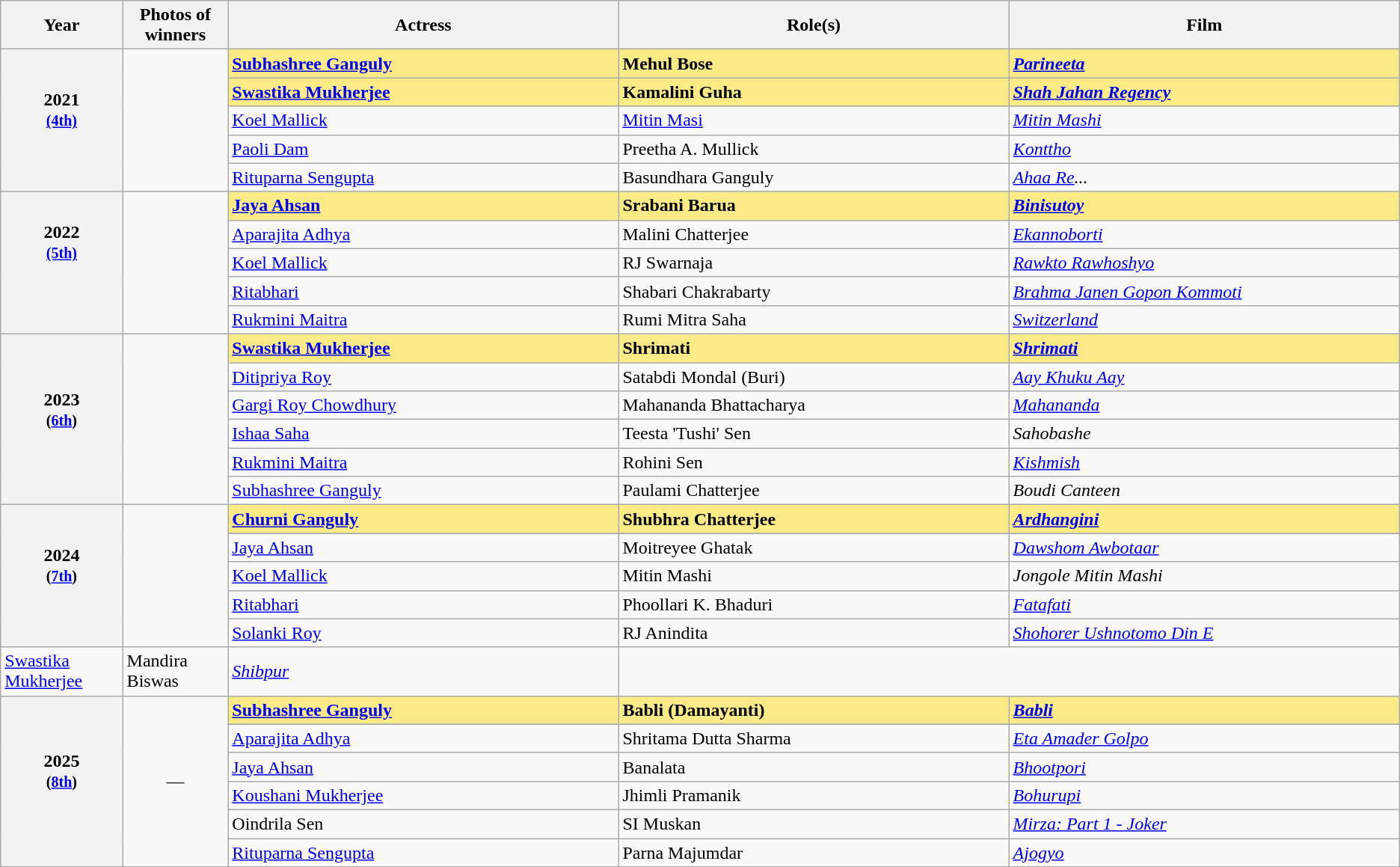<table class="wikitable sortable" style="text-align:left;">
<tr>
<th scope="col" style="width:3%; text-align:center;">Year</th>
<th scope="col" style="width:3%;text-align:center;">Photos of winners</th>
<th scope="col" style="width:15%;text-align:center;">Actress</th>
<th scope="col" style="width:15%;text-align:center;">Role(s)</th>
<th scope="col" style="width:15%;text-align:center;">Film</th>
</tr>
<tr>
<th scope="row" rowspan=5 style="text-align:center">2021<br><small><a href='#'>(4th)</a></small><br> <br> </th>
<td rowspan=5 Style="text-align:center"><br> <br></td>
<td style="background:#FAEB86;"><strong><a href='#'>Subhashree Ganguly</a></strong> </td>
<td style="background:#FAEB86;"><strong>Mehul Bose</strong></td>
<td style="background:#FAEB86;"><strong><em><a href='#'>Parineeta</a></em></strong></td>
</tr>
<tr>
<td style="background:#FAEB86;"><strong><a href='#'>Swastika Mukherjee</a></strong> </td>
<td style="background:#FAEB86;"><strong>Kamalini Guha</strong></td>
<td style="background:#FAEB86;"><strong><em><a href='#'>Shah Jahan Regency</a></em></strong></td>
</tr>
<tr>
<td><a href='#'>Koel Mallick</a></td>
<td><a href='#'>Mitin Masi</a></td>
<td><em><a href='#'>Mitin Mashi</a></em></td>
</tr>
<tr>
<td><a href='#'>Paoli Dam</a></td>
<td>Preetha A. Mullick</td>
<td><em><a href='#'>Konttho</a></em></td>
</tr>
<tr>
<td><a href='#'>Rituparna Sengupta</a></td>
<td>Basundhara Ganguly</td>
<td><em><a href='#'>Ahaa Re</a>...</em></td>
</tr>
<tr>
<th scope="row" rowspan=5 style="text-align:center">2022<br><small><a href='#'>(5th)</a></small><br> <br>  <br> </th>
<td rowspan=5 style="text-align:center"></td>
<td style="background:#FAEB86;"><strong><a href='#'>Jaya Ahsan</a></strong> </td>
<td style="background:#FAEB86;"><strong> Srabani Barua</strong></td>
<td style="background:#FAEB86;"><strong><em><a href='#'>Binisutoy</a></em></strong></td>
</tr>
<tr>
<td><a href='#'>Aparajita Adhya</a></td>
<td>Malini Chatterjee</td>
<td><em><a href='#'>Ekannoborti</a></em></td>
</tr>
<tr>
<td><a href='#'>Koel Mallick</a></td>
<td>RJ Swarnaja</td>
<td><em><a href='#'>Rawkto Rawhoshyo</a></em></td>
</tr>
<tr>
<td><a href='#'>Ritabhari</a></td>
<td>Shabari Chakrabarty</td>
<td><em><a href='#'>Brahma Janen Gopon Kommoti</a></em></td>
</tr>
<tr>
<td><a href='#'>Rukmini Maitra</a></td>
<td>Rumi Mitra Saha</td>
<td><em><a href='#'>Switzerland</a></em></td>
</tr>
<tr>
<th scope="row" rowspan=6 style="text-align:center">2023<br><small>(<a href='#'>6th</a>)</small><br> <br> </th>
<td rowspan=6 style="text-align:center"></td>
<td style="background:#FAEB86;"><strong><a href='#'>Swastika Mukherjee</a></strong> </td>
<td style="background:#FAEB86;"><strong>Shrimati</strong></td>
<td style="background:#FAEB86;"><strong><em><a href='#'>Shrimati</a></em></strong></td>
</tr>
<tr>
<td><a href='#'>Ditipriya Roy</a></td>
<td>Satabdi Mondal (Buri)</td>
<td><em><a href='#'>Aay Khuku Aay</a></em></td>
</tr>
<tr>
<td><a href='#'>Gargi Roy Chowdhury</a></td>
<td>Mahananda Bhattacharya</td>
<td><em><a href='#'>Mahananda</a></em></td>
</tr>
<tr>
<td><a href='#'>Ishaa Saha</a></td>
<td>Teesta 'Tushi' Sen</td>
<td><em>Sahobashe</em></td>
</tr>
<tr>
<td><a href='#'>Rukmini Maitra</a></td>
<td>Rohini Sen</td>
<td><em><a href='#'>Kishmish</a></em></td>
</tr>
<tr>
<td><a href='#'>Subhashree Ganguly</a></td>
<td>Paulami Chatterjee</td>
<td><em>Boudi Canteen</em></td>
</tr>
<tr>
<th scope="row" rowspan=6 style="text-align:center">2024<br><small>(<a href='#'>7th</a>)</small><br><br></th>
<td rowspan=6 style="text-align:center"></td>
<td style="background:#FAEB86;"><strong><a href='#'>Churni Ganguly</a></strong> </td>
<td style="background:#FAEB86;"><strong>Shubhra Chatterjee</strong></td>
<td style="background:#FAEB86;"><strong><em><a href='#'>Ardhangini</a></em></strong></td>
</tr>
<tr>
</tr>
<tr>
<td><a href='#'>Jaya Ahsan</a></td>
<td>Moitreyee Ghatak</td>
<td><em><a href='#'>Dawshom Awbotaar</a></em></td>
</tr>
<tr>
<td><a href='#'>Koel Mallick</a></td>
<td>Mitin Mashi</td>
<td><em>Jongole Mitin Mashi</em></td>
</tr>
<tr>
<td><a href='#'>Ritabhari</a></td>
<td>Phoollari K. Bhaduri</td>
<td><em><a href='#'>Fatafati</a></em></td>
</tr>
<tr>
<td><a href='#'>Solanki Roy</a></td>
<td>RJ Anindita</td>
<td><em><a href='#'>Shohorer Ushnotomo Din E</a></em></td>
</tr>
<tr>
<td><a href='#'>Swastika Mukherjee</a></td>
<td>Mandira Biswas</td>
<td><em><a href='#'>Shibpur</a></em></td>
</tr>
<tr>
<th scope="row" rowspan=7 style="text-align:center">2025<br><small>(<a href='#'>8th</a>)</small><br><br> </th>
<td rowspan=7 style="text-align:center">—</td>
<td style="background:#FAEB86;"><strong><a href='#'>Subhashree Ganguly</a></strong> </td>
<td style="background:#FAEB86;"><strong>Babli (Damayanti)</strong></td>
<td style="background:#FAEB86;"><strong><em><a href='#'>Babli</a></em></strong></td>
</tr>
<tr>
</tr>
<tr>
<td><a href='#'>Aparajita Adhya</a></td>
<td>Shritama Dutta Sharma</td>
<td><em><a href='#'>Eta Amader Golpo</a></em></td>
</tr>
<tr>
<td><a href='#'>Jaya Ahsan</a></td>
<td>Banalata</td>
<td><em><a href='#'>Bhootpori</a></em></td>
</tr>
<tr>
<td><a href='#'>Koushani Mukherjee</a></td>
<td>Jhimli Pramanik</td>
<td><em><a href='#'>Bohurupi</a></em></td>
</tr>
<tr>
<td>Oindrila Sen</td>
<td>SI Muskan</td>
<td><em><a href='#'>Mirza: Part 1 - Joker</a></em></td>
</tr>
<tr>
<td><a href='#'>Rituparna Sengupta</a></td>
<td>Parna Majumdar</td>
<td><em><a href='#'>Ajogyo</a></em></td>
</tr>
<tr>
</tr>
</table>
